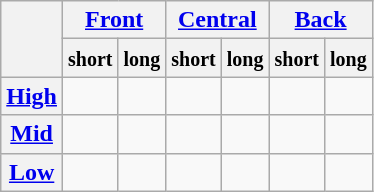<table class="wikitable" style=text-align:center>
<tr>
<th rowspan="2"></th>
<th colspan="2"><a href='#'>Front</a></th>
<th colspan="2"><a href='#'>Central</a></th>
<th colspan="2"><a href='#'>Back</a></th>
</tr>
<tr>
<th><small>short</small></th>
<th><small>long</small></th>
<th><small>short</small></th>
<th><small>long</small></th>
<th><small>short</small></th>
<th><small>long</small></th>
</tr>
<tr align="center">
<th><a href='#'>High</a></th>
<td></td>
<td></td>
<td></td>
<td></td>
<td></td>
<td></td>
</tr>
<tr align="center">
<th><a href='#'>Mid</a></th>
<td></td>
<td></td>
<td></td>
<td></td>
<td></td>
<td></td>
</tr>
<tr align="center">
<th><a href='#'>Low</a></th>
<td></td>
<td></td>
<td></td>
<td></td>
<td></td>
<td></td>
</tr>
</table>
